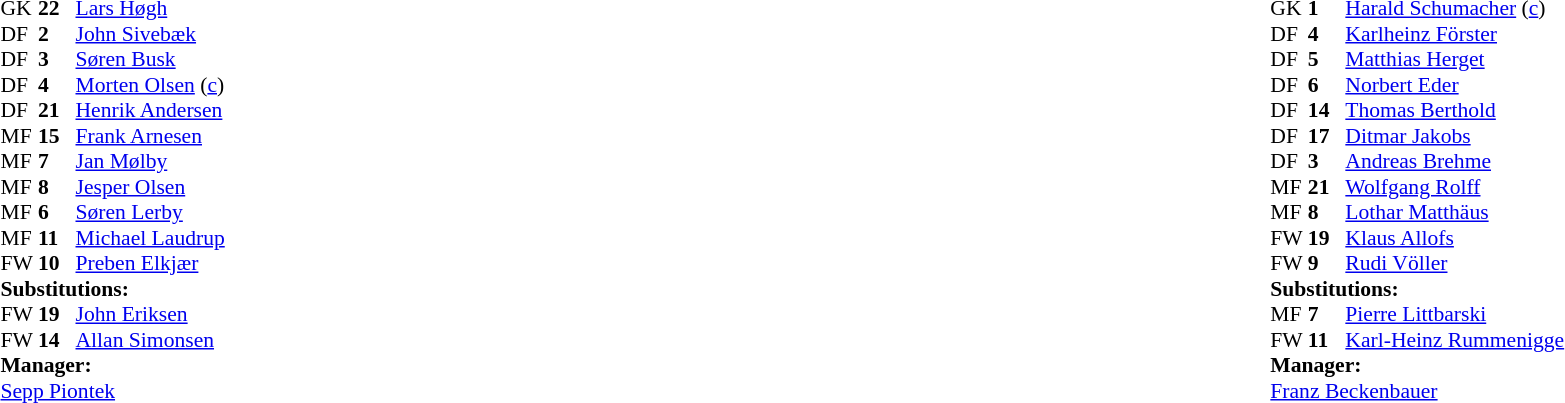<table width="100%">
<tr>
<td valign="top" width="50%"><br><table style="font-size: 90%" cellspacing="0" cellpadding="0">
<tr>
<th width="25"></th>
<th width="25"></th>
</tr>
<tr>
<td>GK</td>
<td><strong>22</strong></td>
<td><a href='#'>Lars Høgh</a></td>
</tr>
<tr>
<td>DF</td>
<td><strong>2</strong></td>
<td><a href='#'>John Sivebæk</a></td>
</tr>
<tr>
<td>DF</td>
<td><strong>3</strong></td>
<td><a href='#'>Søren Busk</a></td>
</tr>
<tr>
<td>DF</td>
<td><strong>4</strong></td>
<td><a href='#'>Morten Olsen</a> (<a href='#'>c</a>)</td>
</tr>
<tr>
<td>DF</td>
<td><strong>21</strong></td>
<td><a href='#'>Henrik Andersen</a></td>
</tr>
<tr>
<td>MF</td>
<td><strong>15</strong></td>
<td><a href='#'>Frank Arnesen</a></td>
<td></td>
</tr>
<tr>
<td>MF</td>
<td><strong>7</strong></td>
<td><a href='#'>Jan Mølby</a></td>
</tr>
<tr>
<td>MF</td>
<td><strong>8</strong></td>
<td><a href='#'>Jesper Olsen</a></td>
<td></td>
<td></td>
</tr>
<tr>
<td>MF</td>
<td><strong>6</strong></td>
<td><a href='#'>Søren Lerby</a></td>
</tr>
<tr>
<td>MF</td>
<td><strong>11</strong></td>
<td><a href='#'>Michael Laudrup</a></td>
</tr>
<tr>
<td>FW</td>
<td><strong>10</strong></td>
<td><a href='#'>Preben Elkjær</a></td>
<td></td>
<td></td>
</tr>
<tr>
<td colspan=3><strong>Substitutions:</strong></td>
</tr>
<tr>
<td>FW</td>
<td><strong>19</strong></td>
<td><a href='#'>John Eriksen</a></td>
<td></td>
<td></td>
</tr>
<tr>
<td>FW</td>
<td><strong>14</strong></td>
<td><a href='#'>Allan Simonsen</a></td>
<td></td>
<td></td>
</tr>
<tr>
<td colspan=3><strong>Manager:</strong></td>
</tr>
<tr>
<td colspan=3> <a href='#'>Sepp Piontek</a></td>
</tr>
</table>
</td>
<td valign="top" width="50%"><br><table style="font-size: 90%" cellspacing="0" cellpadding="0" align="center">
<tr>
<th width=25></th>
<th width=25></th>
</tr>
<tr>
<td>GK</td>
<td><strong>1</strong></td>
<td><a href='#'>Harald Schumacher</a> (<a href='#'>c</a>)</td>
</tr>
<tr>
<td>DF</td>
<td><strong>4</strong></td>
<td><a href='#'>Karlheinz Förster</a></td>
<td></td>
<td></td>
</tr>
<tr>
<td>DF</td>
<td><strong>5</strong></td>
<td><a href='#'>Matthias Herget</a></td>
</tr>
<tr>
<td>DF</td>
<td><strong>6</strong></td>
<td><a href='#'>Norbert Eder</a></td>
<td></td>
</tr>
<tr>
<td>DF</td>
<td><strong>14</strong></td>
<td><a href='#'>Thomas Berthold</a></td>
</tr>
<tr>
<td>DF</td>
<td><strong>17</strong></td>
<td><a href='#'>Ditmar Jakobs</a></td>
<td></td>
</tr>
<tr>
<td>DF</td>
<td><strong>3</strong></td>
<td><a href='#'>Andreas Brehme</a></td>
</tr>
<tr>
<td>MF</td>
<td><strong>21</strong></td>
<td><a href='#'>Wolfgang Rolff</a></td>
<td></td>
<td></td>
</tr>
<tr>
<td>MF</td>
<td><strong>8</strong></td>
<td><a href='#'>Lothar Matthäus</a></td>
</tr>
<tr>
<td>FW</td>
<td><strong>19</strong></td>
<td><a href='#'>Klaus Allofs</a></td>
</tr>
<tr>
<td>FW</td>
<td><strong>9</strong></td>
<td><a href='#'>Rudi Völler</a></td>
</tr>
<tr>
<td colspan=3><strong>Substitutions:</strong></td>
</tr>
<tr>
<td>MF</td>
<td><strong>7</strong></td>
<td><a href='#'>Pierre Littbarski</a></td>
<td></td>
<td></td>
</tr>
<tr>
<td>FW</td>
<td><strong>11</strong></td>
<td><a href='#'>Karl-Heinz Rummenigge</a></td>
<td></td>
<td></td>
</tr>
<tr>
<td colspan=3><strong>Manager:</strong></td>
</tr>
<tr>
<td colspan=3> <a href='#'>Franz Beckenbauer</a></td>
</tr>
</table>
</td>
</tr>
</table>
